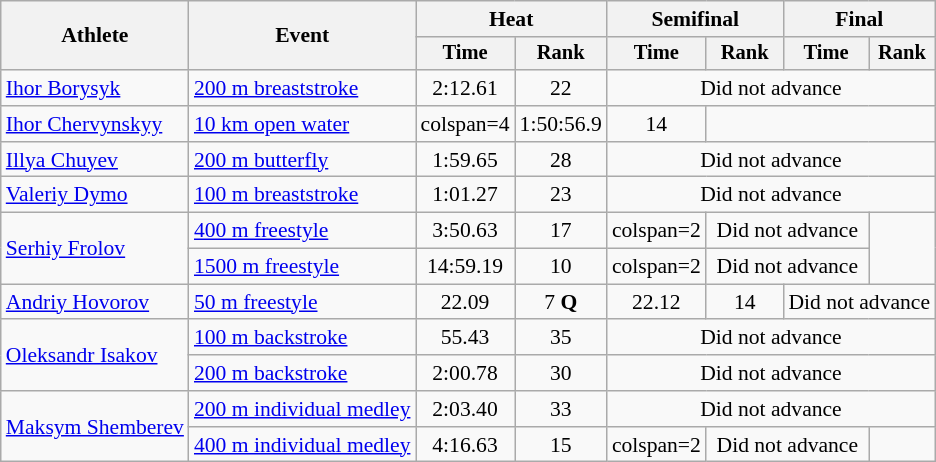<table class=wikitable style="font-size:90%">
<tr>
<th rowspan="2">Athlete</th>
<th rowspan="2">Event</th>
<th colspan="2">Heat</th>
<th colspan="2">Semifinal</th>
<th colspan="2">Final</th>
</tr>
<tr style="font-size:95%">
<th>Time</th>
<th>Rank</th>
<th>Time</th>
<th>Rank</th>
<th>Time</th>
<th>Rank</th>
</tr>
<tr align=center>
<td align=left><a href='#'>Ihor Borysyk</a></td>
<td align=left><a href='#'>200 m breaststroke</a></td>
<td>2:12.61</td>
<td>22</td>
<td colspan=4>Did not advance</td>
</tr>
<tr align=center>
<td align=left><a href='#'>Ihor Chervynskyy</a></td>
<td align=left><a href='#'>10 km open water</a></td>
<td>colspan=4 </td>
<td>1:50:56.9</td>
<td>14</td>
</tr>
<tr align=center>
<td align=left><a href='#'>Illya Chuyev</a></td>
<td align=left><a href='#'>200 m butterfly</a></td>
<td>1:59.65</td>
<td>28</td>
<td colspan=4>Did not advance</td>
</tr>
<tr align=center>
<td align=left><a href='#'>Valeriy Dymo</a></td>
<td align=left><a href='#'>100 m breaststroke</a></td>
<td>1:01.27</td>
<td>23</td>
<td colspan=4>Did not advance</td>
</tr>
<tr align=center>
<td align=left rowspan=2><a href='#'>Serhiy Frolov</a></td>
<td align=left><a href='#'>400 m freestyle</a></td>
<td>3:50.63</td>
<td>17</td>
<td>colspan=2 </td>
<td colspan=2>Did not advance</td>
</tr>
<tr align=center>
<td align=left><a href='#'>1500 m freestyle</a></td>
<td>14:59.19</td>
<td>10</td>
<td>colspan=2 </td>
<td colspan=2>Did not advance</td>
</tr>
<tr align=center>
<td align=left><a href='#'>Andriy Hovorov</a></td>
<td align=left><a href='#'>50 m freestyle</a></td>
<td>22.09</td>
<td>7 <strong>Q</strong></td>
<td>22.12</td>
<td>14</td>
<td colspan=2>Did not advance</td>
</tr>
<tr align=center>
<td align=left rowspan=2><a href='#'>Oleksandr Isakov</a></td>
<td align=left><a href='#'>100 m backstroke</a></td>
<td>55.43</td>
<td>35</td>
<td colspan=4>Did not advance</td>
</tr>
<tr align=center>
<td align=left><a href='#'>200 m backstroke</a></td>
<td>2:00.78</td>
<td>30</td>
<td colspan=4>Did not advance</td>
</tr>
<tr align=center>
<td align=left rowspan=2><a href='#'>Maksym Shemberev</a></td>
<td align=left><a href='#'>200 m individual medley</a></td>
<td>2:03.40</td>
<td>33</td>
<td colspan=4>Did not advance</td>
</tr>
<tr align=center>
<td align=left><a href='#'>400 m individual medley</a></td>
<td>4:16.63</td>
<td>15</td>
<td>colspan=2 </td>
<td colspan=2>Did not advance</td>
</tr>
</table>
